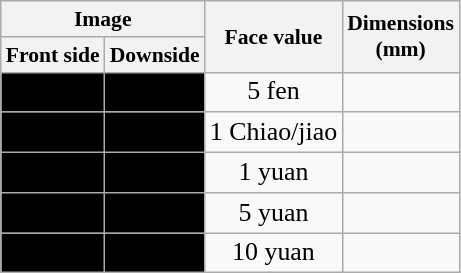<table class="wikitable" style="font-size: 90%; text-align:center">
<tr>
<th colspan="2">Image</th>
<th rowspan="2">Face value</th>
<th rowspan="2">Dimensions<br>(mm)</th>
</tr>
<tr>
<th>Front side</th>
<th>Downside</th>
</tr>
<tr>
<td bgcolor="#000000"></td>
<td bgcolor="#000000"></td>
<td><big>5 fen</big></td>
<td></td>
</tr>
<tr>
<td bgcolor="#000000"></td>
<td bgcolor="#000000"></td>
<td><big>1 Chiao/jiao</big></td>
<td></td>
</tr>
<tr>
<td bgcolor="#000000"></td>
<td bgcolor="#000000"></td>
<td><big>1 yuan</big></td>
<td></td>
</tr>
<tr>
<td bgcolor="#000000"></td>
<td bgcolor="#000000"></td>
<td><big>5 yuan</big></td>
<td></td>
</tr>
<tr>
<td bgcolor="#000000"></td>
<td bgcolor="#000000"></td>
<td><big>10 yuan</big></td>
<td></td>
</tr>
</table>
